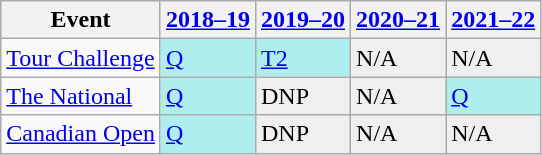<table class="wikitable" border="1">
<tr>
<th>Event</th>
<th><a href='#'>2018–19</a></th>
<th><a href='#'>2019–20</a></th>
<th><a href='#'>2020–21</a></th>
<th><a href='#'>2021–22</a></th>
</tr>
<tr>
<td><a href='#'>Tour Challenge</a></td>
<td style="background:#afeeee;"><a href='#'>Q</a></td>
<td style="background:#afeeee;"><a href='#'>T2</a></td>
<td style="background:#EFEFEF;">N/A</td>
<td style="background:#EFEFEF;">N/A</td>
</tr>
<tr>
<td><a href='#'>The National</a></td>
<td style="background:#afeeee;"><a href='#'>Q</a></td>
<td style="background:#EFEFEF;">DNP</td>
<td style="background:#EFEFEF;">N/A</td>
<td style="background:#afeeee;"><a href='#'>Q</a></td>
</tr>
<tr>
<td><a href='#'>Canadian Open</a></td>
<td style="background:#afeeee;"><a href='#'>Q</a></td>
<td style="background:#EFEFEF;">DNP</td>
<td style="background:#EFEFEF;">N/A</td>
<td style="background:#EFEFEF;">N/A</td>
</tr>
</table>
